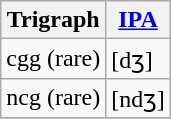<table class="wikitable">
<tr>
<th>Trigraph</th>
<th><a href='#'>IPA</a></th>
</tr>
<tr>
<td>cgg (rare)</td>
<td>[dʒ]</td>
</tr>
<tr>
<td>ncg (rare)</td>
<td>[ndʒ]</td>
</tr>
<tr>
</tr>
</table>
